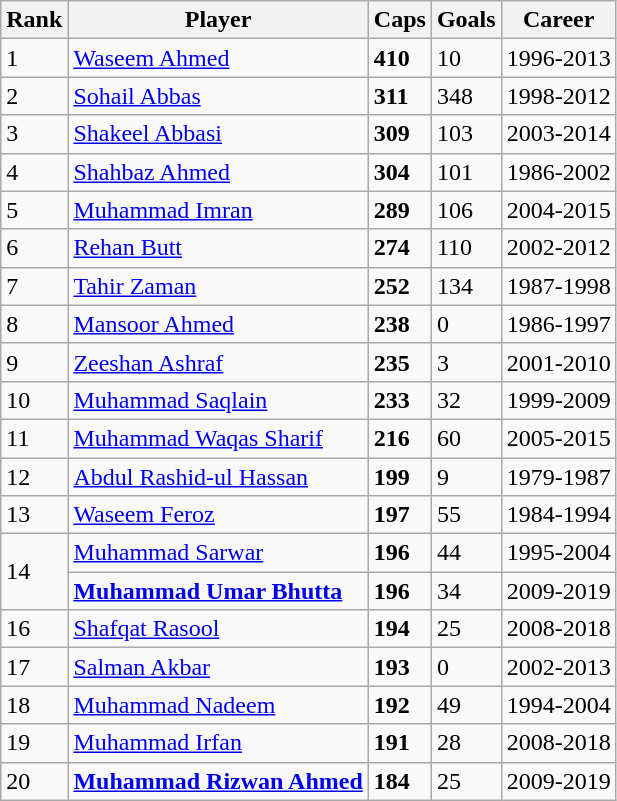<table class="wikitable sortable">
<tr>
<th>Rank</th>
<th>Player</th>
<th>Caps</th>
<th>Goals</th>
<th>Career</th>
</tr>
<tr>
<td>1</td>
<td><a href='#'>Waseem Ahmed</a></td>
<td><strong>410</strong></td>
<td>10</td>
<td>1996-2013</td>
</tr>
<tr>
<td>2</td>
<td><a href='#'>Sohail Abbas</a></td>
<td><strong>311</strong></td>
<td>348</td>
<td>1998-2012</td>
</tr>
<tr>
<td>3</td>
<td><a href='#'>Shakeel Abbasi</a></td>
<td><strong>309</strong></td>
<td>103</td>
<td>2003-2014</td>
</tr>
<tr>
<td>4</td>
<td><a href='#'>Shahbaz Ahmed</a></td>
<td><strong>304</strong></td>
<td>101</td>
<td>1986-2002</td>
</tr>
<tr>
<td>5</td>
<td><a href='#'>Muhammad Imran</a></td>
<td><strong>289</strong></td>
<td>106</td>
<td>2004-2015</td>
</tr>
<tr>
<td>6</td>
<td><a href='#'>Rehan Butt</a></td>
<td><strong>274</strong></td>
<td>110</td>
<td>2002-2012</td>
</tr>
<tr>
<td>7</td>
<td><a href='#'>Tahir Zaman</a></td>
<td><strong>252</strong></td>
<td>134</td>
<td>1987-1998</td>
</tr>
<tr>
<td>8</td>
<td><a href='#'>Mansoor Ahmed</a></td>
<td><strong>238</strong></td>
<td>0</td>
<td>1986-1997</td>
</tr>
<tr>
<td>9</td>
<td><a href='#'>Zeeshan Ashraf</a></td>
<td><strong>235</strong></td>
<td>3</td>
<td>2001-2010</td>
</tr>
<tr>
<td>10</td>
<td><a href='#'>Muhammad Saqlain</a></td>
<td><strong>233</strong></td>
<td>32</td>
<td>1999-2009</td>
</tr>
<tr>
<td>11</td>
<td><a href='#'>Muhammad Waqas Sharif</a></td>
<td><strong>216</strong></td>
<td>60</td>
<td>2005-2015</td>
</tr>
<tr>
<td>12</td>
<td><a href='#'>Abdul Rashid-ul Hassan</a></td>
<td><strong>199</strong></td>
<td>9</td>
<td>1979-1987</td>
</tr>
<tr>
<td>13</td>
<td><a href='#'>Waseem Feroz</a></td>
<td><strong>197</strong></td>
<td>55</td>
<td>1984-1994</td>
</tr>
<tr>
<td rowspan="2">14</td>
<td><a href='#'>Muhammad Sarwar</a></td>
<td><strong>196</strong></td>
<td>44</td>
<td>1995-2004</td>
</tr>
<tr>
<td><strong><a href='#'>Muhammad Umar Bhutta</a></strong></td>
<td><strong>196</strong></td>
<td>34</td>
<td>2009-2019</td>
</tr>
<tr>
<td>16</td>
<td><a href='#'>Shafqat Rasool</a></td>
<td><strong>194</strong></td>
<td>25</td>
<td>2008-2018</td>
</tr>
<tr>
<td>17</td>
<td><a href='#'>Salman Akbar</a></td>
<td><strong>193</strong></td>
<td>0</td>
<td>2002-2013</td>
</tr>
<tr>
<td>18</td>
<td><a href='#'>Muhammad Nadeem</a></td>
<td><strong>192</strong></td>
<td>49</td>
<td>1994-2004</td>
</tr>
<tr>
<td>19</td>
<td><a href='#'>Muhammad Irfan</a></td>
<td><strong>191</strong></td>
<td>28</td>
<td>2008-2018</td>
</tr>
<tr>
<td>20</td>
<td><a href='#'><strong>Muhammad Rizwan Ahmed</strong></a></td>
<td><strong>184</strong></td>
<td>25</td>
<td>2009-2019</td>
</tr>
</table>
